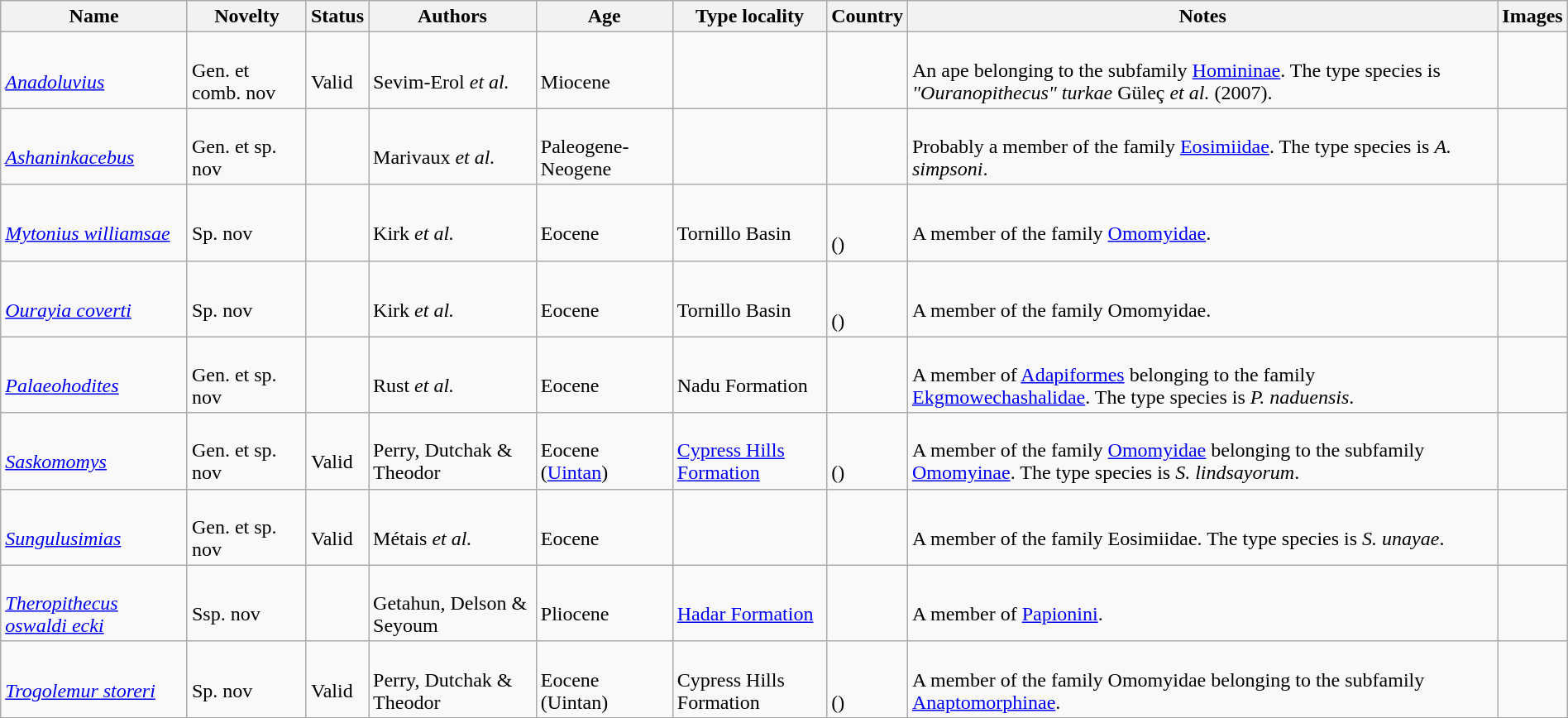<table class="wikitable sortable" align="center" width="100%">
<tr>
<th>Name</th>
<th>Novelty</th>
<th>Status</th>
<th>Authors</th>
<th>Age</th>
<th>Type locality</th>
<th>Country</th>
<th>Notes</th>
<th>Images</th>
</tr>
<tr>
<td><br><em><a href='#'>Anadoluvius</a></em></td>
<td><br>Gen. et comb. nov</td>
<td><br>Valid</td>
<td><br>Sevim-Erol <em>et al.</em></td>
<td><br>Miocene</td>
<td></td>
<td><br></td>
<td><br>An ape belonging to the subfamily <a href='#'>Homininae</a>. The type species is <em>"Ouranopithecus" turkae</em> Güleç <em>et al.</em> (2007).</td>
<td></td>
</tr>
<tr>
<td><br><em><a href='#'>Ashaninkacebus</a></em></td>
<td><br>Gen. et sp. nov</td>
<td></td>
<td><br>Marivaux <em>et al.</em></td>
<td><br>Paleogene-Neogene</td>
<td></td>
<td><br></td>
<td><br>Probably a member of the family <a href='#'>Eosimiidae</a>. The type species is <em>A. simpsoni</em>.</td>
<td></td>
</tr>
<tr>
<td><br><em><a href='#'>Mytonius williamsae</a></em></td>
<td><br>Sp. nov</td>
<td></td>
<td><br>Kirk <em>et al.</em></td>
<td><br>Eocene</td>
<td><br>Tornillo Basin</td>
<td><br><br>()</td>
<td><br>A member of the family <a href='#'>Omomyidae</a>.</td>
<td></td>
</tr>
<tr>
<td><br><em><a href='#'>Ourayia coverti</a></em></td>
<td><br>Sp. nov</td>
<td></td>
<td><br>Kirk <em>et al.</em></td>
<td><br>Eocene</td>
<td><br>Tornillo Basin</td>
<td><br><br>()</td>
<td><br>A member of the family Omomyidae.</td>
<td></td>
</tr>
<tr>
<td><br><em><a href='#'>Palaeohodites</a></em></td>
<td><br>Gen. et sp. nov</td>
<td></td>
<td><br>Rust <em>et al.</em></td>
<td><br>Eocene</td>
<td><br>Nadu Formation</td>
<td><br></td>
<td><br>A member of <a href='#'>Adapiformes</a> belonging to the family <a href='#'>Ekgmowechashalidae</a>. The type species is <em>P. naduensis</em>.</td>
<td></td>
</tr>
<tr>
<td><br><em><a href='#'>Saskomomys</a></em></td>
<td><br>Gen. et sp. nov</td>
<td><br>Valid</td>
<td><br>Perry, Dutchak & Theodor</td>
<td><br>Eocene (<a href='#'>Uintan</a>)</td>
<td><br><a href='#'>Cypress Hills Formation</a></td>
<td><br><br>()</td>
<td><br>A member of the family <a href='#'>Omomyidae</a> belonging to the subfamily <a href='#'>Omomyinae</a>. The type species is <em>S. lindsayorum</em>.</td>
<td></td>
</tr>
<tr>
<td><br><em><a href='#'>Sungulusimias</a></em></td>
<td><br>Gen. et sp. nov</td>
<td><br>Valid</td>
<td><br>Métais <em>et al.</em></td>
<td><br>Eocene</td>
<td></td>
<td><br></td>
<td><br>A member of the family Eosimiidae. The type species is <em>S. unayae</em>.</td>
<td></td>
</tr>
<tr>
<td><br><em><a href='#'>Theropithecus oswaldi ecki</a></em></td>
<td><br>Ssp. nov</td>
<td></td>
<td><br>Getahun, Delson & Seyoum</td>
<td><br>Pliocene</td>
<td><br><a href='#'>Hadar Formation</a></td>
<td><br></td>
<td><br>A member of <a href='#'>Papionini</a>.</td>
<td></td>
</tr>
<tr>
<td><br><em><a href='#'>Trogolemur storeri</a></em></td>
<td><br>Sp. nov</td>
<td><br>Valid</td>
<td><br>Perry, Dutchak & Theodor</td>
<td><br>Eocene (Uintan)</td>
<td><br>Cypress Hills Formation</td>
<td><br><br>()</td>
<td><br>A member of the family Omomyidae belonging to the subfamily <a href='#'>Anaptomorphinae</a>.</td>
<td></td>
</tr>
<tr>
</tr>
</table>
